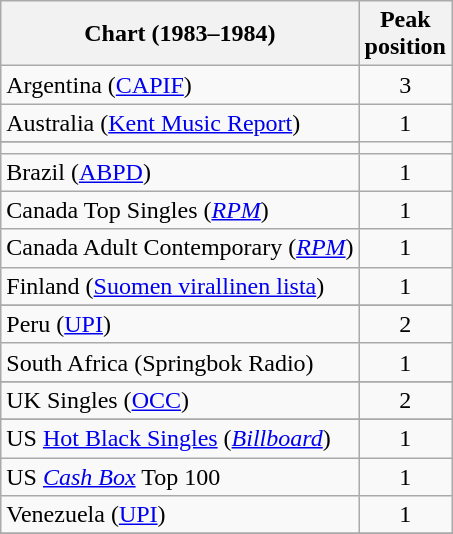<table class="wikitable sortable">
<tr>
<th>Chart (1983–1984)</th>
<th>Peak<br>position</th>
</tr>
<tr>
<td>Argentina (<a href='#'>CAPIF</a>)</td>
<td align="center">3</td>
</tr>
<tr>
<td>Australia (<a href='#'>Kent Music Report</a>)</td>
<td align="center">1</td>
</tr>
<tr>
</tr>
<tr>
<td></td>
</tr>
<tr>
<td>Brazil (<a href='#'>ABPD</a>)</td>
<td align="center">1</td>
</tr>
<tr>
<td>Canada Top Singles (<em><a href='#'>RPM</a></em>)</td>
<td align="center">1</td>
</tr>
<tr>
<td>Canada Adult Contemporary (<em><a href='#'>RPM</a></em>)</td>
<td align="center">1</td>
</tr>
<tr>
<td>Finland (<a href='#'>Suomen virallinen lista</a>)</td>
<td align="center">1</td>
</tr>
<tr>
</tr>
<tr>
</tr>
<tr>
</tr>
<tr>
</tr>
<tr>
<td>Peru (<a href='#'>UPI</a>)</td>
<td align="center">2</td>
</tr>
<tr>
<td>South Africa (Springbok Radio)</td>
<td align="center">1</td>
</tr>
<tr>
</tr>
<tr>
</tr>
<tr>
<td>UK Singles (<a href='#'>OCC</a>) </td>
<td align="center">2</td>
</tr>
<tr>
</tr>
<tr>
</tr>
<tr>
</tr>
<tr>
<td scope="row">US <a href='#'>Hot Black Singles</a> (<em><a href='#'>Billboard</a></em>)</td>
<td align="center">1</td>
</tr>
<tr>
<td>US <a href='#'><em>Cash Box</em></a> Top 100 </td>
<td align="center">1</td>
</tr>
<tr>
<td>Venezuela (<a href='#'>UPI</a>)</td>
<td align="center">1</td>
</tr>
<tr>
</tr>
</table>
